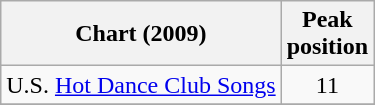<table class="wikitable sortable">
<tr>
<th>Chart (2009)</th>
<th>Peak<br>position</th>
</tr>
<tr>
<td>U.S. <a href='#'>Hot Dance Club Songs</a></td>
<td align="center">11</td>
</tr>
<tr>
</tr>
</table>
